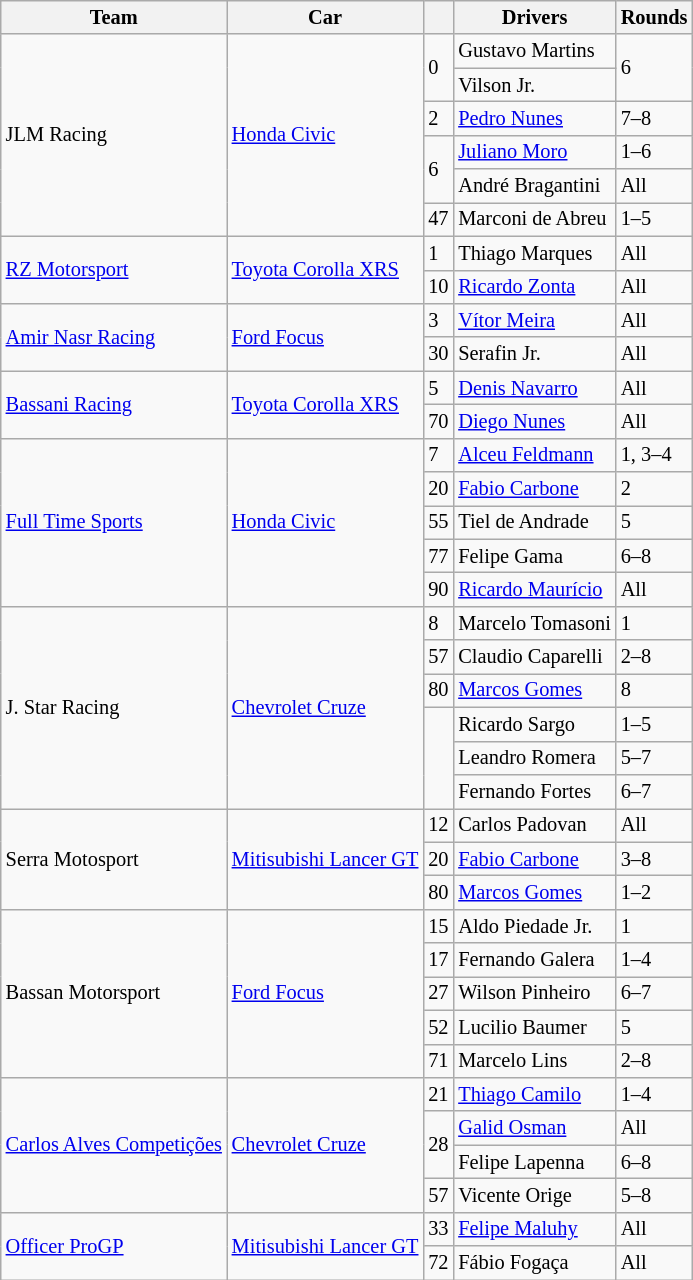<table class="wikitable" style="font-size: 85%">
<tr>
<th>Team</th>
<th>Car</th>
<th></th>
<th>Drivers</th>
<th>Rounds</th>
</tr>
<tr>
<td rowspan=6>JLM Racing</td>
<td rowspan=6><a href='#'>Honda Civic</a></td>
<td rowspan=2>0</td>
<td>Gustavo Martins</td>
<td rowspan=2>6</td>
</tr>
<tr>
<td>Vilson Jr.</td>
</tr>
<tr>
<td>2</td>
<td><a href='#'>Pedro Nunes</a></td>
<td>7–8</td>
</tr>
<tr>
<td rowspan=2>6</td>
<td><a href='#'>Juliano Moro</a></td>
<td>1–6</td>
</tr>
<tr>
<td>André Bragantini</td>
<td>All</td>
</tr>
<tr>
<td>47</td>
<td>Marconi de Abreu</td>
<td>1–5</td>
</tr>
<tr>
<td rowspan=2><a href='#'>RZ Motorsport</a></td>
<td rowspan=2><a href='#'>Toyota Corolla XRS</a></td>
<td>1</td>
<td>Thiago Marques</td>
<td>All</td>
</tr>
<tr>
<td>10</td>
<td><a href='#'>Ricardo Zonta</a></td>
<td>All</td>
</tr>
<tr>
<td rowspan=2><a href='#'>Amir Nasr Racing</a></td>
<td rowspan=2><a href='#'>Ford Focus</a></td>
<td>3</td>
<td><a href='#'>Vítor Meira</a></td>
<td>All</td>
</tr>
<tr>
<td>30</td>
<td>Serafin Jr.</td>
<td>All</td>
</tr>
<tr>
<td rowspan=2><a href='#'>Bassani Racing</a></td>
<td rowspan=2><a href='#'>Toyota Corolla XRS</a></td>
<td>5</td>
<td><a href='#'>Denis Navarro</a></td>
<td>All</td>
</tr>
<tr>
<td>70</td>
<td><a href='#'>Diego Nunes</a></td>
<td>All</td>
</tr>
<tr>
<td rowspan=5><a href='#'>Full Time Sports</a></td>
<td rowspan=5><a href='#'>Honda Civic</a></td>
<td>7</td>
<td><a href='#'>Alceu Feldmann</a></td>
<td>1, 3–4</td>
</tr>
<tr>
<td>20</td>
<td><a href='#'>Fabio Carbone</a></td>
<td>2</td>
</tr>
<tr>
<td>55</td>
<td>Tiel de Andrade</td>
<td>5</td>
</tr>
<tr>
<td>77</td>
<td>Felipe Gama</td>
<td>6–8</td>
</tr>
<tr>
<td>90</td>
<td><a href='#'>Ricardo Maurício</a></td>
<td>All</td>
</tr>
<tr>
<td rowspan=6>J. Star Racing</td>
<td rowspan=6><a href='#'>Chevrolet Cruze</a></td>
<td>8</td>
<td>Marcelo Tomasoni</td>
<td>1</td>
</tr>
<tr>
<td>57</td>
<td>Claudio Caparelli</td>
<td>2–8</td>
</tr>
<tr>
<td>80</td>
<td><a href='#'>Marcos Gomes</a></td>
<td>8</td>
</tr>
<tr>
<td rowspan=3 align="center"></td>
<td>Ricardo Sargo</td>
<td>1–5</td>
</tr>
<tr>
<td>Leandro Romera</td>
<td>5–7</td>
</tr>
<tr>
<td>Fernando Fortes</td>
<td>6–7</td>
</tr>
<tr>
<td rowspan=3>Serra Motosport</td>
<td rowspan=3><a href='#'>Mitisubishi Lancer GT</a></td>
<td>12</td>
<td>Carlos Padovan</td>
<td>All</td>
</tr>
<tr>
<td>20</td>
<td><a href='#'>Fabio Carbone</a></td>
<td>3–8</td>
</tr>
<tr>
<td>80</td>
<td><a href='#'>Marcos Gomes</a></td>
<td>1–2</td>
</tr>
<tr>
<td rowspan=5>Bassan Motorsport</td>
<td rowspan=5><a href='#'>Ford Focus</a></td>
<td>15</td>
<td>Aldo Piedade Jr.</td>
<td>1</td>
</tr>
<tr>
<td>17</td>
<td>Fernando Galera</td>
<td>1–4</td>
</tr>
<tr>
<td>27</td>
<td>Wilson Pinheiro</td>
<td>6–7</td>
</tr>
<tr>
<td>52</td>
<td>Lucilio Baumer</td>
<td>5</td>
</tr>
<tr>
<td>71</td>
<td>Marcelo Lins</td>
<td>2–8</td>
</tr>
<tr>
<td rowspan=4><a href='#'>Carlos Alves Competições</a></td>
<td rowspan=4><a href='#'>Chevrolet Cruze</a></td>
<td>21</td>
<td><a href='#'>Thiago Camilo</a></td>
<td>1–4</td>
</tr>
<tr>
<td rowspan=2>28</td>
<td><a href='#'>Galid Osman</a></td>
<td>All</td>
</tr>
<tr>
<td>Felipe Lapenna</td>
<td>6–8</td>
</tr>
<tr>
<td>57</td>
<td>Vicente Orige</td>
<td>5–8</td>
</tr>
<tr>
<td rowspan=2><a href='#'>Officer ProGP</a></td>
<td rowspan=2><a href='#'>Mitisubishi Lancer GT</a></td>
<td>33</td>
<td><a href='#'>Felipe Maluhy</a></td>
<td>All</td>
</tr>
<tr>
<td>72</td>
<td>Fábio Fogaça</td>
<td>All</td>
</tr>
</table>
